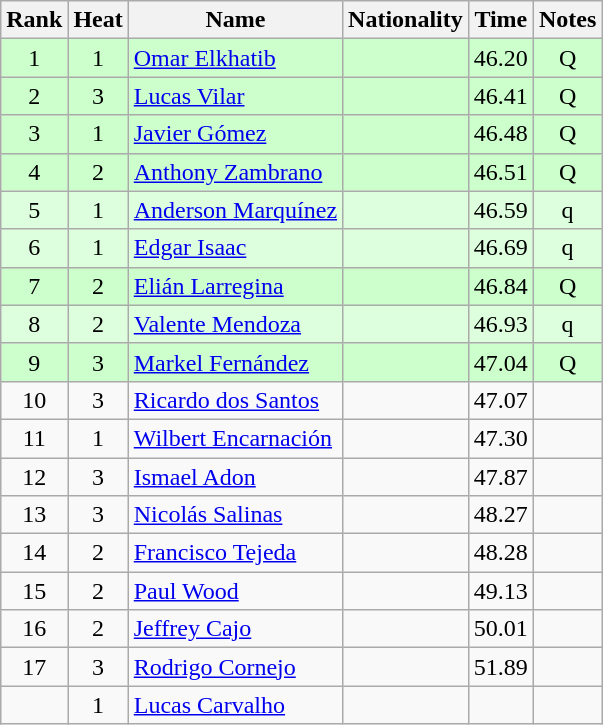<table class="wikitable sortable" style="text-align:center">
<tr>
<th>Rank</th>
<th>Heat</th>
<th>Name</th>
<th>Nationality</th>
<th>Time</th>
<th>Notes</th>
</tr>
<tr bgcolor=ccffcc>
<td>1</td>
<td>1</td>
<td align=left><a href='#'>Omar Elkhatib</a></td>
<td align=left></td>
<td>46.20</td>
<td>Q</td>
</tr>
<tr bgcolor=ccffcc>
<td>2</td>
<td>3</td>
<td align=left><a href='#'>Lucas Vilar</a></td>
<td align=left></td>
<td>46.41</td>
<td>Q</td>
</tr>
<tr bgcolor=ccffcc>
<td>3</td>
<td>1</td>
<td align=left><a href='#'>Javier Gómez</a></td>
<td align=left></td>
<td>46.48</td>
<td>Q</td>
</tr>
<tr bgcolor=ccffcc>
<td>4</td>
<td>2</td>
<td align=left><a href='#'>Anthony Zambrano</a></td>
<td align=left></td>
<td>46.51</td>
<td>Q</td>
</tr>
<tr bgcolor=ddffdd>
<td>5</td>
<td>1</td>
<td align=left><a href='#'>Anderson Marquínez</a></td>
<td align=left></td>
<td>46.59</td>
<td>q</td>
</tr>
<tr bgcolor=ddffdd>
<td>6</td>
<td>1</td>
<td align=left><a href='#'>Edgar Isaac</a></td>
<td align=left></td>
<td>46.69</td>
<td>q</td>
</tr>
<tr bgcolor=ccffcc>
<td>7</td>
<td>2</td>
<td align=left><a href='#'>Elián Larregina</a></td>
<td align=left></td>
<td>46.84</td>
<td>Q</td>
</tr>
<tr bgcolor=ddffdd>
<td>8</td>
<td>2</td>
<td align=left><a href='#'>Valente Mendoza</a></td>
<td align=left></td>
<td>46.93</td>
<td>q</td>
</tr>
<tr bgcolor=ccffcc>
<td>9</td>
<td>3</td>
<td align=left><a href='#'>Markel Fernández</a></td>
<td align=left></td>
<td>47.04</td>
<td>Q</td>
</tr>
<tr>
<td>10</td>
<td>3</td>
<td align=left><a href='#'>Ricardo dos Santos</a></td>
<td align=left></td>
<td>47.07</td>
<td></td>
</tr>
<tr>
<td>11</td>
<td>1</td>
<td align=left><a href='#'>Wilbert Encarnación</a></td>
<td align=left></td>
<td>47.30</td>
<td></td>
</tr>
<tr>
<td>12</td>
<td>3</td>
<td align=left><a href='#'>Ismael Adon</a></td>
<td align=left></td>
<td>47.87</td>
<td></td>
</tr>
<tr>
<td>13</td>
<td>3</td>
<td align=left><a href='#'>Nicolás Salinas</a></td>
<td align=left></td>
<td>48.27</td>
<td></td>
</tr>
<tr>
<td>14</td>
<td>2</td>
<td align=left><a href='#'>Francisco Tejeda</a></td>
<td align=left></td>
<td>48.28</td>
<td></td>
</tr>
<tr>
<td>15</td>
<td>2</td>
<td align=left><a href='#'>Paul Wood</a></td>
<td align=left></td>
<td>49.13</td>
<td></td>
</tr>
<tr>
<td>16</td>
<td>2</td>
<td align=left><a href='#'>Jeffrey Cajo</a></td>
<td align=left></td>
<td>50.01</td>
<td></td>
</tr>
<tr>
<td>17</td>
<td>3</td>
<td align=left><a href='#'>Rodrigo Cornejo</a></td>
<td align=left></td>
<td>51.89</td>
<td></td>
</tr>
<tr>
<td></td>
<td>1</td>
<td align=left><a href='#'>Lucas Carvalho</a></td>
<td align=left></td>
<td></td>
<td></td>
</tr>
</table>
